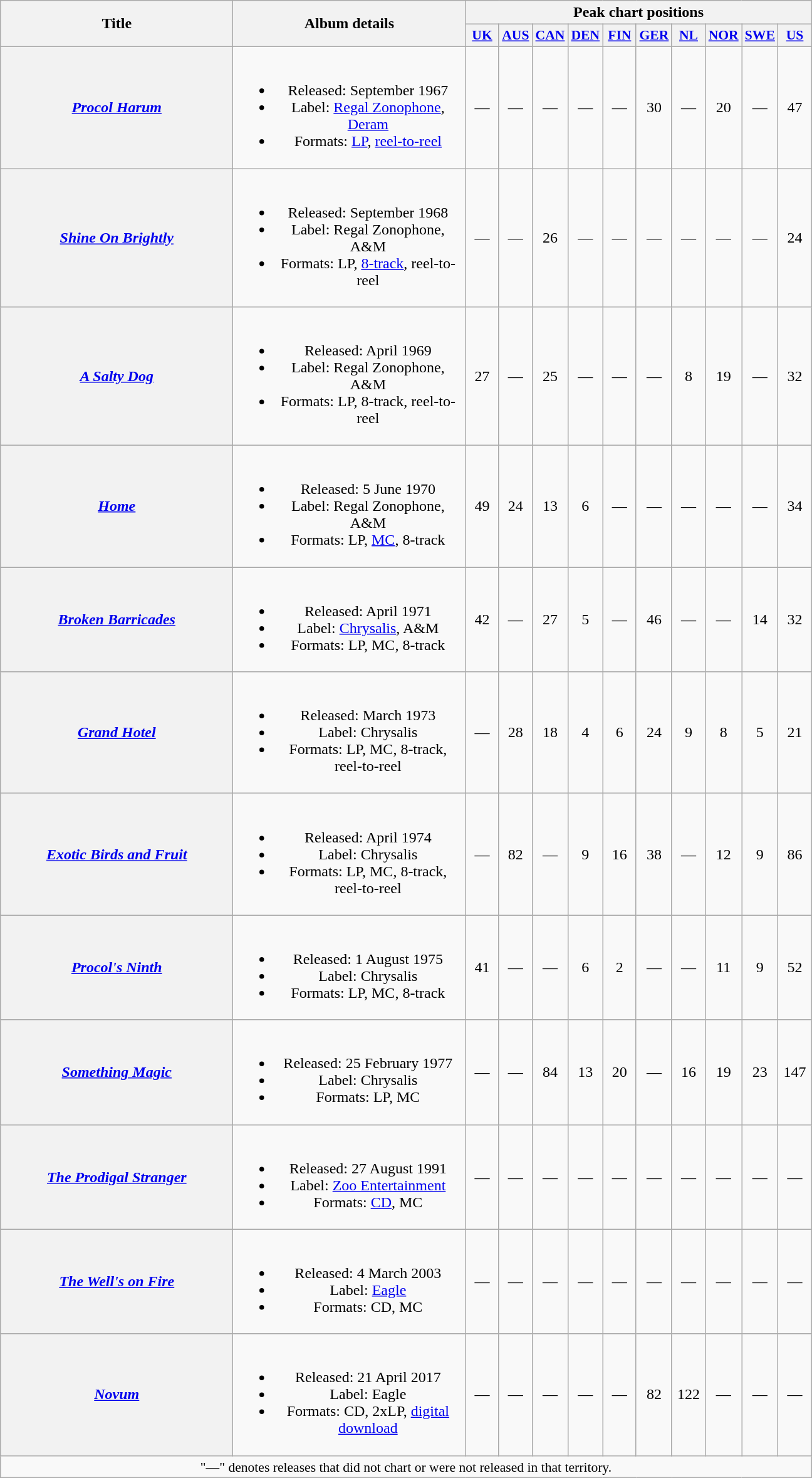<table class="wikitable plainrowheaders" style="text-align:center;">
<tr>
<th rowspan="2" scope="col" style="width:15em;">Title</th>
<th rowspan="2" scope="col" style="width:15em;">Album details</th>
<th colspan="10">Peak chart positions</th>
</tr>
<tr>
<th scope="col" style="width:2em;font-size:90%;"><a href='#'>UK</a><br></th>
<th scope="col" style="width:2em;font-size:90%;"><a href='#'>AUS</a><br></th>
<th scope="col" style="width:2em;font-size:90%;"><a href='#'>CAN</a><br></th>
<th scope="col" style="width:2em;font-size:90%;"><a href='#'>DEN</a><br></th>
<th scope="col" style="width:2em;font-size:90%;"><a href='#'>FIN</a><br></th>
<th scope="col" style="width:2em;font-size:90%;"><a href='#'>GER</a><br></th>
<th scope="col" style="width:2em;font-size:90%;"><a href='#'>NL</a><br></th>
<th scope="col" style="width:2em;font-size:90%;"><a href='#'>NOR</a><br></th>
<th scope="col" style="width:2em;font-size:90%;"><a href='#'>SWE</a><br></th>
<th scope="col" style="width:2em;font-size:90%;"><a href='#'>US</a><br></th>
</tr>
<tr>
<th scope="row"><em><a href='#'>Procol Harum</a></em></th>
<td><br><ul><li>Released: September 1967</li><li>Label: <a href='#'>Regal Zonophone</a>, <a href='#'>Deram</a></li><li>Formats: <a href='#'>LP</a>, <a href='#'>reel-to-reel</a></li></ul></td>
<td>—</td>
<td>—</td>
<td>—</td>
<td>—</td>
<td>—</td>
<td>30</td>
<td>—</td>
<td>20</td>
<td>—</td>
<td>47</td>
</tr>
<tr>
<th scope="row"><em><a href='#'>Shine On Brightly</a></em></th>
<td><br><ul><li>Released: September 1968</li><li>Label: Regal Zonophone, A&M</li><li>Formats: LP, <a href='#'>8-track</a>, reel-to-reel</li></ul></td>
<td>—</td>
<td>—</td>
<td>26</td>
<td>—</td>
<td>—</td>
<td>—</td>
<td>—</td>
<td>—</td>
<td>—</td>
<td>24</td>
</tr>
<tr>
<th scope="row"><em><a href='#'>A Salty Dog</a></em></th>
<td><br><ul><li>Released: April 1969</li><li>Label: Regal Zonophone, A&M</li><li>Formats: LP, 8-track, reel-to-reel</li></ul></td>
<td>27</td>
<td>—</td>
<td>25</td>
<td>—</td>
<td>—</td>
<td>—</td>
<td>8</td>
<td>19</td>
<td>—</td>
<td>32</td>
</tr>
<tr>
<th scope="row"><em><a href='#'>Home</a></em></th>
<td><br><ul><li>Released: 5 June 1970</li><li>Label: Regal Zonophone, A&M</li><li>Formats: LP, <a href='#'>MC</a>, 8-track</li></ul></td>
<td>49</td>
<td>24</td>
<td>13</td>
<td>6</td>
<td>—</td>
<td>—</td>
<td>—</td>
<td>—</td>
<td>—</td>
<td>34</td>
</tr>
<tr>
<th scope="row"><em><a href='#'>Broken Barricades</a></em></th>
<td><br><ul><li>Released: April 1971</li><li>Label: <a href='#'>Chrysalis</a>, A&M</li><li>Formats: LP, MC, 8-track</li></ul></td>
<td>42</td>
<td>—</td>
<td>27</td>
<td>5</td>
<td>—</td>
<td>46</td>
<td>—</td>
<td>—</td>
<td>14</td>
<td>32</td>
</tr>
<tr>
<th scope="row"><em><a href='#'>Grand Hotel</a></em></th>
<td><br><ul><li>Released: March 1973</li><li>Label: Chrysalis</li><li>Formats: LP, MC, 8-track, reel-to-reel</li></ul></td>
<td>—</td>
<td>28</td>
<td>18</td>
<td>4</td>
<td>6</td>
<td>24</td>
<td>9</td>
<td>8</td>
<td>5</td>
<td>21</td>
</tr>
<tr>
<th scope="row"><em><a href='#'>Exotic Birds and Fruit</a></em></th>
<td><br><ul><li>Released: April 1974</li><li>Label: Chrysalis</li><li>Formats: LP, MC, 8-track, reel-to-reel</li></ul></td>
<td>—</td>
<td>82</td>
<td>—</td>
<td>9</td>
<td>16</td>
<td>38</td>
<td>—</td>
<td>12</td>
<td>9</td>
<td>86</td>
</tr>
<tr>
<th scope="row"><em><a href='#'>Procol's Ninth</a></em></th>
<td><br><ul><li>Released: 1 August 1975</li><li>Label: Chrysalis</li><li>Formats: LP, MC, 8-track</li></ul></td>
<td>41</td>
<td>—</td>
<td>—</td>
<td>6</td>
<td>2</td>
<td>—</td>
<td>—</td>
<td>11</td>
<td>9</td>
<td>52</td>
</tr>
<tr>
<th scope="row"><em><a href='#'>Something Magic</a></em></th>
<td><br><ul><li>Released: 25 February 1977</li><li>Label: Chrysalis</li><li>Formats: LP, MC</li></ul></td>
<td>—</td>
<td>—</td>
<td>84</td>
<td>13</td>
<td>20</td>
<td>—</td>
<td>16</td>
<td>19</td>
<td>23</td>
<td>147</td>
</tr>
<tr>
<th scope="row"><em><a href='#'>The Prodigal Stranger</a></em></th>
<td><br><ul><li>Released: 27 August 1991</li><li>Label: <a href='#'>Zoo Entertainment</a></li><li>Formats: <a href='#'>CD</a>, MC</li></ul></td>
<td>—</td>
<td>—</td>
<td>—</td>
<td>—</td>
<td>—</td>
<td>—</td>
<td>—</td>
<td>—</td>
<td>—</td>
<td>—</td>
</tr>
<tr>
<th scope="row"><em><a href='#'>The Well's on Fire</a></em></th>
<td><br><ul><li>Released: 4 March 2003</li><li>Label: <a href='#'>Eagle</a></li><li>Formats: CD, MC</li></ul></td>
<td>—</td>
<td>—</td>
<td>—</td>
<td>—</td>
<td>—</td>
<td>—</td>
<td>—</td>
<td>—</td>
<td>—</td>
<td>—</td>
</tr>
<tr>
<th scope="row"><em><a href='#'>Novum</a></em></th>
<td><br><ul><li>Released: 21 April 2017</li><li>Label: Eagle</li><li>Formats: CD, 2xLP, <a href='#'>digital download</a></li></ul></td>
<td>—</td>
<td>—</td>
<td>—</td>
<td>—</td>
<td>—</td>
<td>82</td>
<td>122</td>
<td>—</td>
<td>—</td>
<td>—</td>
</tr>
<tr>
<td colspan="12" style="font-size:90%">"—" denotes releases that did not chart or were not released in that territory.</td>
</tr>
</table>
